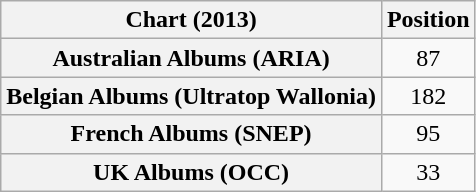<table class="wikitable sortable plainrowheaders" style="text-align:center">
<tr>
<th scope="col">Chart (2013)</th>
<th scope="col">Position</th>
</tr>
<tr>
<th scope="row">Australian Albums (ARIA)</th>
<td>87</td>
</tr>
<tr>
<th scope="row">Belgian Albums (Ultratop Wallonia)</th>
<td>182</td>
</tr>
<tr>
<th scope="row">French Albums (SNEP)</th>
<td>95</td>
</tr>
<tr>
<th scope="row">UK Albums (OCC)</th>
<td>33</td>
</tr>
</table>
